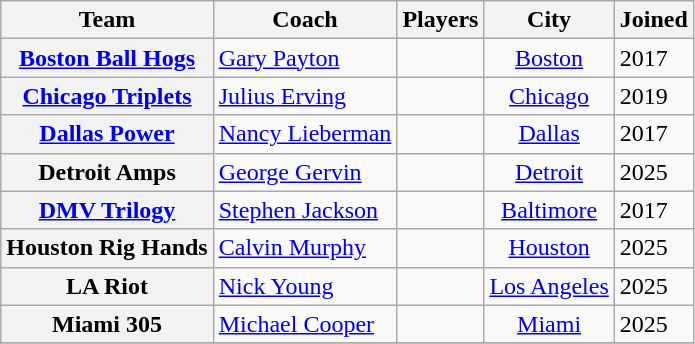<table class="wikitable sortable plainrowheaders" text-align:left">
<tr>
<th scope="col">Team</th>
<th scope="col">Coach</th>
<th scope="col">Players</th>
<th scope="col">City</th>
<th scope="col">Joined</th>
</tr>
<tr>
<th scope="row"><a href='#'>Boston Ball Hogs</a></th>
<td><a href='#'>Gary Payton</a></td>
<td></td>
<td style="text-align:center;"><a href='#'>Boston</a></td>
<td>2017</td>
</tr>
<tr>
<th scope="row"><a href='#'>Chicago Triplets</a></th>
<td><a href='#'>Julius Erving</a></td>
<td></td>
<td style="text-align:center;"><a href='#'>Chicago</a></td>
<td>2019</td>
</tr>
<tr>
<th scope="row"><a href='#'>Dallas Power</a></th>
<td><a href='#'>Nancy Lieberman</a></td>
<td></td>
<td style="text-align:center;"><a href='#'>Dallas</a></td>
<td>2017</td>
</tr>
<tr>
<th scope="row">Detroit Amps</th>
<td><a href='#'>George Gervin</a></td>
<td></td>
<td style="text-align:center;"><a href='#'>Detroit</a></td>
<td>2025</td>
</tr>
<tr>
<th scope="row"><a href='#'>DMV Trilogy</a></th>
<td><a href='#'>Stephen Jackson</a></td>
<td></td>
<td style="text-align:center;"><a href='#'>Baltimore</a></td>
<td>2017</td>
</tr>
<tr>
<th scope="row">Houston Rig Hands</th>
<td><a href='#'>Calvin Murphy</a></td>
<td></td>
<td style="text-align:center;"><a href='#'>Houston</a></td>
<td>2025</td>
</tr>
<tr>
<th scope="row">LA Riot</th>
<td><a href='#'>Nick Young</a></td>
<td></td>
<td style="text-align:center;"><a href='#'>Los Angeles</a></td>
<td>2025</td>
</tr>
<tr>
<th scope="row">Miami 305</th>
<td><a href='#'>Michael Cooper</a></td>
<td></td>
<td style="text-align:center;"><a href='#'>Miami</a></td>
<td>2025</td>
</tr>
<tr>
</tr>
</table>
